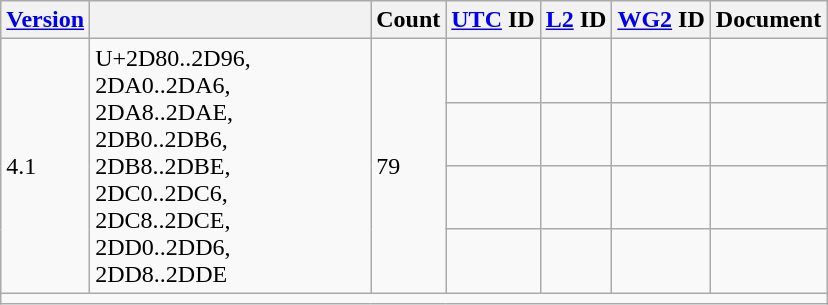<table class="wikitable collapsible sticky-header">
<tr>
<th><a href='#'>Version</a></th>
<th></th>
<th>Count</th>
<th><a href='#'>UTC</a> ID</th>
<th><a href='#'>L2</a> ID</th>
<th><a href='#'>WG2</a> ID</th>
<th>Document</th>
</tr>
<tr>
<td rowspan="4">4.1</td>
<td rowspan="4" width="180">U+2D80..2D96, 2DA0..2DA6, 2DA8..2DAE, 2DB0..2DB6, 2DB8..2DBE, 2DC0..2DC6, 2DC8..2DCE, 2DD0..2DD6, 2DD8..2DDE</td>
<td rowspan="4">79</td>
<td></td>
<td></td>
<td></td>
<td></td>
</tr>
<tr>
<td></td>
<td></td>
<td></td>
<td></td>
</tr>
<tr>
<td></td>
<td></td>
<td></td>
<td></td>
</tr>
<tr>
<td></td>
<td></td>
<td></td>
<td></td>
</tr>
<tr class="sortbottom">
<td colspan="7"></td>
</tr>
</table>
